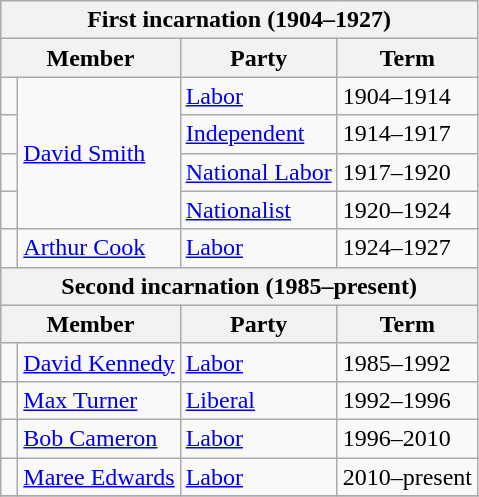<table class="wikitable">
<tr>
<th colspan="4">First incarnation (1904–1927)</th>
</tr>
<tr>
<th colspan="2">Member</th>
<th>Party</th>
<th>Term</th>
</tr>
<tr>
<td> </td>
<td rowspan="4"><a href='#'>David Smith</a></td>
<td><a href='#'>Labor</a></td>
<td>1904–1914</td>
</tr>
<tr>
<td> </td>
<td><a href='#'>Independent</a></td>
<td>1914–1917</td>
</tr>
<tr>
<td> </td>
<td><a href='#'>National Labor</a></td>
<td>1917–1920</td>
</tr>
<tr>
<td> </td>
<td><a href='#'>Nationalist</a></td>
<td>1920–1924</td>
</tr>
<tr>
<td> </td>
<td><a href='#'>Arthur Cook</a></td>
<td><a href='#'>Labor</a></td>
<td>1924–1927</td>
</tr>
<tr>
<th colspan="4">Second incarnation (1985–present)</th>
</tr>
<tr>
<th colspan="2">Member</th>
<th>Party</th>
<th>Term</th>
</tr>
<tr>
<td> </td>
<td><a href='#'>David Kennedy</a></td>
<td><a href='#'>Labor</a></td>
<td>1985–1992</td>
</tr>
<tr>
<td> </td>
<td><a href='#'>Max Turner</a></td>
<td><a href='#'>Liberal</a></td>
<td>1992–1996</td>
</tr>
<tr>
<td> </td>
<td><a href='#'>Bob Cameron</a></td>
<td><a href='#'>Labor</a></td>
<td>1996–2010</td>
</tr>
<tr>
<td> </td>
<td><a href='#'>Maree Edwards</a></td>
<td><a href='#'>Labor</a></td>
<td>2010–present</td>
</tr>
<tr>
</tr>
</table>
